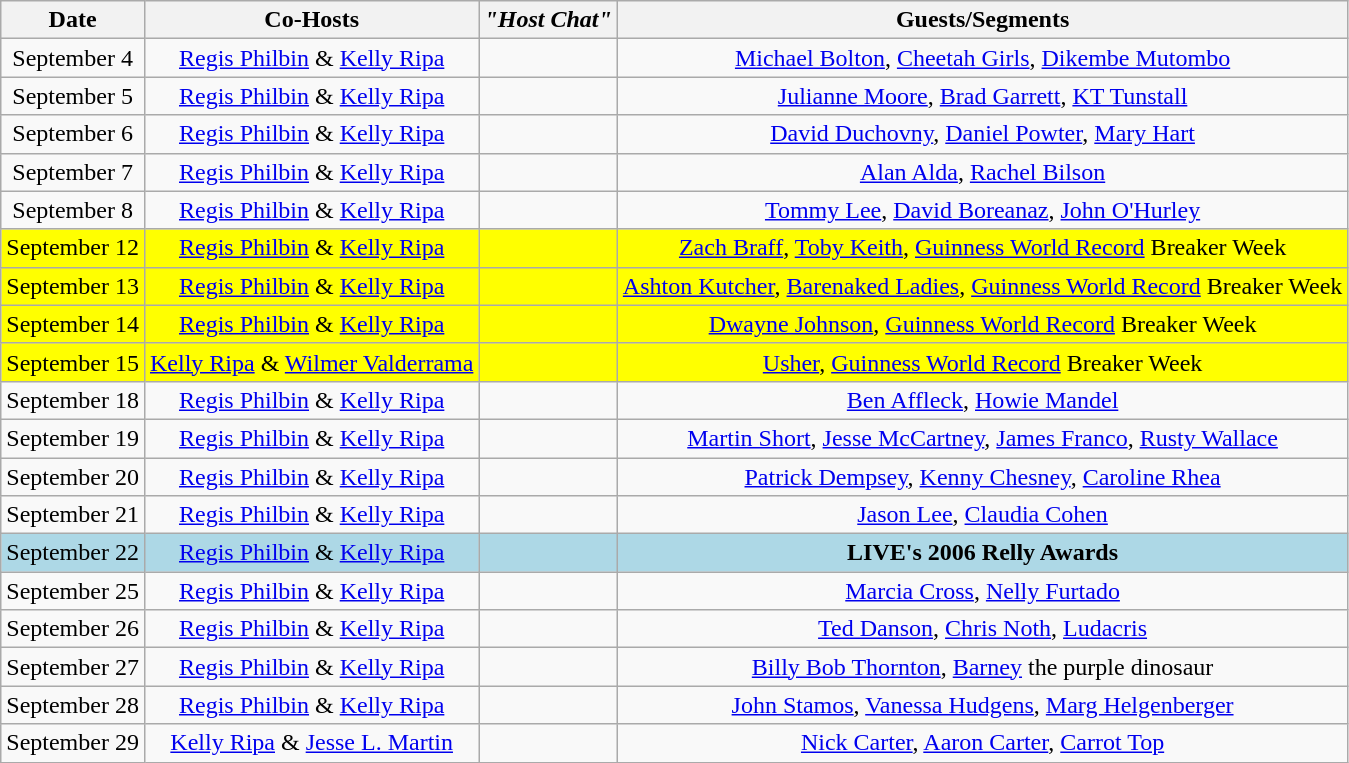<table class="wikitable sortable" border="1" style="text-align:center">
<tr>
<th>Date</th>
<th>Co-Hosts</th>
<th><em>"Host Chat"</em></th>
<th>Guests/Segments</th>
</tr>
<tr>
<td>September 4</td>
<td><a href='#'>Regis Philbin</a> & <a href='#'>Kelly Ripa</a></td>
<td></td>
<td><a href='#'>Michael Bolton</a>, <a href='#'>Cheetah Girls</a>, <a href='#'>Dikembe Mutombo</a></td>
</tr>
<tr>
<td>September 5</td>
<td><a href='#'>Regis Philbin</a> & <a href='#'>Kelly Ripa</a></td>
<td></td>
<td><a href='#'>Julianne Moore</a>, <a href='#'>Brad Garrett</a>, <a href='#'>KT Tunstall</a></td>
</tr>
<tr>
<td>September 6</td>
<td><a href='#'>Regis Philbin</a> & <a href='#'>Kelly Ripa</a></td>
<td></td>
<td><a href='#'>David Duchovny</a>, <a href='#'>Daniel Powter</a>, <a href='#'>Mary Hart</a></td>
</tr>
<tr>
<td>September 7</td>
<td><a href='#'>Regis Philbin</a> & <a href='#'>Kelly Ripa</a></td>
<td></td>
<td><a href='#'>Alan Alda</a>, <a href='#'>Rachel Bilson</a></td>
</tr>
<tr>
<td>September 8</td>
<td><a href='#'>Regis Philbin</a> & <a href='#'>Kelly Ripa</a></td>
<td></td>
<td><a href='#'>Tommy Lee</a>, <a href='#'>David Boreanaz</a>, <a href='#'>John O'Hurley</a></td>
</tr>
<tr bgcolor=yellow>
<td>September 12</td>
<td><a href='#'>Regis Philbin</a> & <a href='#'>Kelly Ripa</a></td>
<td></td>
<td><a href='#'>Zach Braff</a>, <a href='#'>Toby Keith</a>, <a href='#'>Guinness World Record</a> Breaker Week</td>
</tr>
<tr bgcolor=yellow>
<td>September 13</td>
<td><a href='#'>Regis Philbin</a> & <a href='#'>Kelly Ripa</a></td>
<td></td>
<td><a href='#'>Ashton Kutcher</a>, <a href='#'>Barenaked Ladies</a>, <a href='#'>Guinness World Record</a> Breaker Week</td>
</tr>
<tr bgcolor=yellow>
<td>September 14</td>
<td><a href='#'>Regis Philbin</a> & <a href='#'>Kelly Ripa</a></td>
<td></td>
<td><a href='#'>Dwayne Johnson</a>, <a href='#'>Guinness World Record</a> Breaker Week</td>
</tr>
<tr bgcolor=yellow>
<td>September 15</td>
<td><a href='#'>Kelly Ripa</a> & <a href='#'>Wilmer Valderrama</a></td>
<td></td>
<td><a href='#'>Usher</a>, <a href='#'>Guinness World Record</a> Breaker Week</td>
</tr>
<tr>
<td>September 18</td>
<td><a href='#'>Regis Philbin</a> & <a href='#'>Kelly Ripa</a></td>
<td></td>
<td><a href='#'>Ben Affleck</a>, <a href='#'>Howie Mandel</a></td>
</tr>
<tr>
<td>September 19</td>
<td><a href='#'>Regis Philbin</a> & <a href='#'>Kelly Ripa</a></td>
<td></td>
<td><a href='#'>Martin Short</a>, <a href='#'>Jesse McCartney</a>, <a href='#'>James Franco</a>, <a href='#'>Rusty Wallace</a></td>
</tr>
<tr>
<td>September 20</td>
<td><a href='#'>Regis Philbin</a> & <a href='#'>Kelly Ripa</a></td>
<td></td>
<td><a href='#'>Patrick Dempsey</a>, <a href='#'>Kenny Chesney</a>, <a href='#'>Caroline Rhea</a></td>
</tr>
<tr>
<td>September 21</td>
<td><a href='#'>Regis Philbin</a> & <a href='#'>Kelly Ripa</a></td>
<td></td>
<td><a href='#'>Jason Lee</a>, <a href='#'>Claudia Cohen</a></td>
</tr>
<tr bgcolor=lightblue>
<td>September 22</td>
<td><a href='#'>Regis Philbin</a> & <a href='#'>Kelly Ripa</a></td>
<td></td>
<td><strong>LIVE's 2006 Relly Awards</strong></td>
</tr>
<tr>
<td>September 25</td>
<td><a href='#'>Regis Philbin</a> & <a href='#'>Kelly Ripa</a></td>
<td></td>
<td><a href='#'>Marcia Cross</a>, <a href='#'>Nelly Furtado</a></td>
</tr>
<tr>
<td>September 26</td>
<td><a href='#'>Regis Philbin</a> & <a href='#'>Kelly Ripa</a></td>
<td></td>
<td><a href='#'>Ted Danson</a>, <a href='#'>Chris Noth</a>, <a href='#'>Ludacris</a></td>
</tr>
<tr>
<td>September 27</td>
<td><a href='#'>Regis Philbin</a> & <a href='#'>Kelly Ripa</a></td>
<td></td>
<td><a href='#'>Billy Bob Thornton</a>, <a href='#'>Barney</a> the purple dinosaur</td>
</tr>
<tr>
<td>September 28</td>
<td><a href='#'>Regis Philbin</a> & <a href='#'>Kelly Ripa</a></td>
<td></td>
<td><a href='#'>John Stamos</a>, <a href='#'>Vanessa Hudgens</a>, <a href='#'>Marg Helgenberger</a></td>
</tr>
<tr>
<td>September 29</td>
<td><a href='#'>Kelly Ripa</a> & <a href='#'>Jesse L. Martin</a></td>
<td></td>
<td><a href='#'>Nick Carter</a>, <a href='#'>Aaron Carter</a>, <a href='#'>Carrot Top</a></td>
</tr>
</table>
